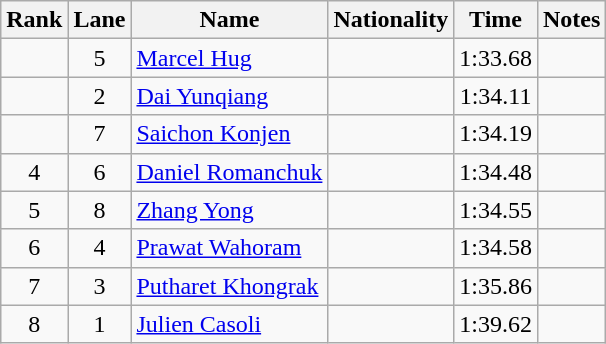<table class="wikitable sortable" style="text-align:center">
<tr>
<th>Rank</th>
<th>Lane</th>
<th>Name</th>
<th>Nationality</th>
<th>Time</th>
<th>Notes</th>
</tr>
<tr>
<td></td>
<td>5</td>
<td align="left"><a href='#'>Marcel Hug</a></td>
<td align="left"></td>
<td>1:33.68</td>
<td></td>
</tr>
<tr>
<td></td>
<td>2</td>
<td align="left"><a href='#'>Dai Yunqiang</a></td>
<td align="left"></td>
<td>1:34.11</td>
<td></td>
</tr>
<tr>
<td></td>
<td>7</td>
<td align="left"><a href='#'>Saichon Konjen</a></td>
<td align="left"></td>
<td>1:34.19</td>
<td></td>
</tr>
<tr>
<td>4</td>
<td>6</td>
<td align="left"><a href='#'>Daniel Romanchuk</a></td>
<td align="left"></td>
<td>1:34.48</td>
<td></td>
</tr>
<tr>
<td>5</td>
<td>8</td>
<td align="left"><a href='#'>Zhang Yong</a></td>
<td align="left"></td>
<td>1:34.55</td>
<td></td>
</tr>
<tr>
<td>6</td>
<td>4</td>
<td align="left"><a href='#'>Prawat Wahoram</a></td>
<td align="left"></td>
<td>1:34.58</td>
<td></td>
</tr>
<tr>
<td>7</td>
<td>3</td>
<td align="left"><a href='#'>Putharet Khongrak</a></td>
<td align="left"></td>
<td>1:35.86</td>
<td></td>
</tr>
<tr>
<td>8</td>
<td>1</td>
<td align="left"><a href='#'>Julien Casoli</a></td>
<td align="left"></td>
<td>1:39.62</td>
<td></td>
</tr>
</table>
